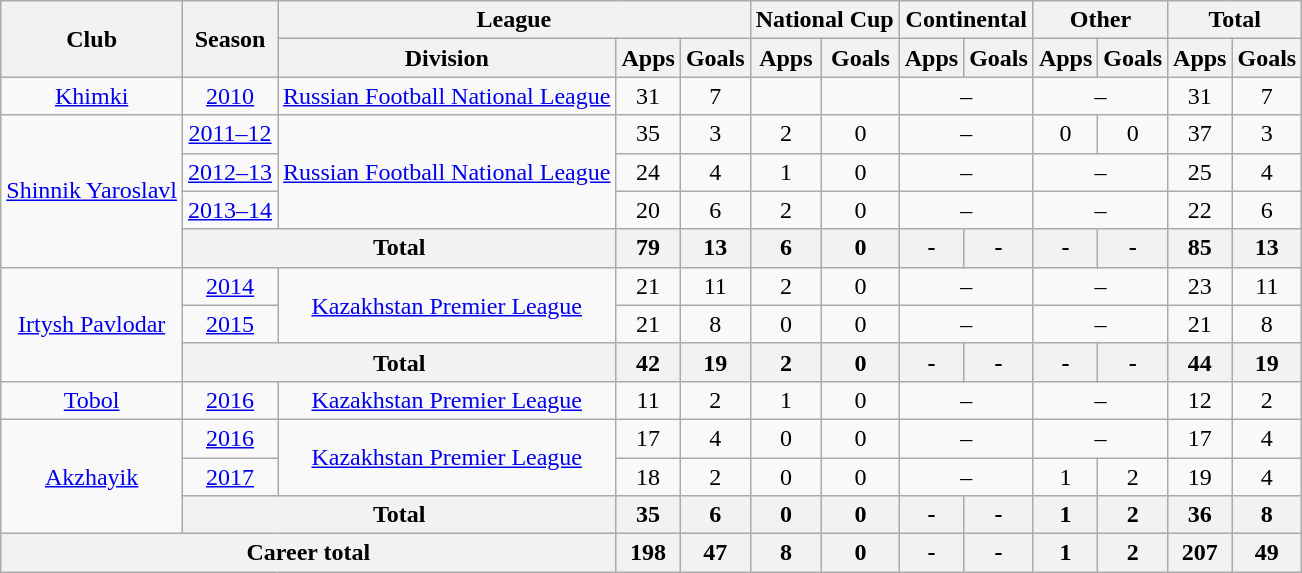<table class="wikitable" style="text-align: center;">
<tr>
<th rowspan="2">Club</th>
<th rowspan="2">Season</th>
<th colspan="3">League</th>
<th colspan="2">National Cup</th>
<th colspan="2">Continental</th>
<th colspan="2">Other</th>
<th colspan="2">Total</th>
</tr>
<tr>
<th>Division</th>
<th>Apps</th>
<th>Goals</th>
<th>Apps</th>
<th>Goals</th>
<th>Apps</th>
<th>Goals</th>
<th>Apps</th>
<th>Goals</th>
<th>Apps</th>
<th>Goals</th>
</tr>
<tr>
<td valign="center"><a href='#'>Khimki</a></td>
<td><a href='#'>2010</a></td>
<td><a href='#'>Russian Football National League</a></td>
<td>31</td>
<td>7</td>
<td></td>
<td></td>
<td colspan="2">–</td>
<td colspan="2">–</td>
<td>31</td>
<td>7</td>
</tr>
<tr>
<td rowspan="4" valign="center"><a href='#'>Shinnik Yaroslavl</a></td>
<td><a href='#'>2011–12</a></td>
<td rowspan="3" valign="center"><a href='#'>Russian Football National League</a></td>
<td>35</td>
<td>3</td>
<td>2</td>
<td>0</td>
<td colspan="2">–</td>
<td>0</td>
<td>0</td>
<td>37</td>
<td>3</td>
</tr>
<tr>
<td><a href='#'>2012–13</a></td>
<td>24</td>
<td>4</td>
<td>1</td>
<td>0</td>
<td colspan="2">–</td>
<td colspan="2">–</td>
<td>25</td>
<td>4</td>
</tr>
<tr>
<td><a href='#'>2013–14</a></td>
<td>20</td>
<td>6</td>
<td>2</td>
<td>0</td>
<td colspan="2">–</td>
<td colspan="2">–</td>
<td>22</td>
<td>6</td>
</tr>
<tr>
<th colspan="2">Total</th>
<th>79</th>
<th>13</th>
<th>6</th>
<th>0</th>
<th>-</th>
<th>-</th>
<th>-</th>
<th>-</th>
<th>85</th>
<th>13</th>
</tr>
<tr>
<td rowspan="3" valign="center"><a href='#'>Irtysh Pavlodar</a></td>
<td><a href='#'>2014</a></td>
<td rowspan="2" valign="center"><a href='#'>Kazakhstan Premier League</a></td>
<td>21</td>
<td>11</td>
<td>2</td>
<td>0</td>
<td colspan="2">–</td>
<td colspan="2">–</td>
<td>23</td>
<td>11</td>
</tr>
<tr>
<td><a href='#'>2015</a></td>
<td>21</td>
<td>8</td>
<td>0</td>
<td>0</td>
<td colspan="2">–</td>
<td colspan="2">–</td>
<td>21</td>
<td>8</td>
</tr>
<tr>
<th colspan="2">Total</th>
<th>42</th>
<th>19</th>
<th>2</th>
<th>0</th>
<th>-</th>
<th>-</th>
<th>-</th>
<th>-</th>
<th>44</th>
<th>19</th>
</tr>
<tr>
<td valign="center"><a href='#'>Tobol</a></td>
<td><a href='#'>2016</a></td>
<td><a href='#'>Kazakhstan Premier League</a></td>
<td>11</td>
<td>2</td>
<td>1</td>
<td>0</td>
<td colspan="2">–</td>
<td colspan="2">–</td>
<td>12</td>
<td>2</td>
</tr>
<tr>
<td rowspan="3" valign="center"><a href='#'>Akzhayik</a></td>
<td><a href='#'>2016</a></td>
<td rowspan="2" valign="center"><a href='#'>Kazakhstan Premier League</a></td>
<td>17</td>
<td>4</td>
<td>0</td>
<td>0</td>
<td colspan="2">–</td>
<td colspan="2">–</td>
<td>17</td>
<td>4</td>
</tr>
<tr>
<td><a href='#'>2017</a></td>
<td>18</td>
<td>2</td>
<td>0</td>
<td>0</td>
<td colspan="2">–</td>
<td>1</td>
<td>2</td>
<td>19</td>
<td>4</td>
</tr>
<tr>
<th colspan="2">Total</th>
<th>35</th>
<th>6</th>
<th>0</th>
<th>0</th>
<th>-</th>
<th>-</th>
<th>1</th>
<th>2</th>
<th>36</th>
<th>8</th>
</tr>
<tr>
<th colspan="3">Career total</th>
<th>198</th>
<th>47</th>
<th>8</th>
<th>0</th>
<th>-</th>
<th>-</th>
<th>1</th>
<th>2</th>
<th>207</th>
<th>49</th>
</tr>
</table>
